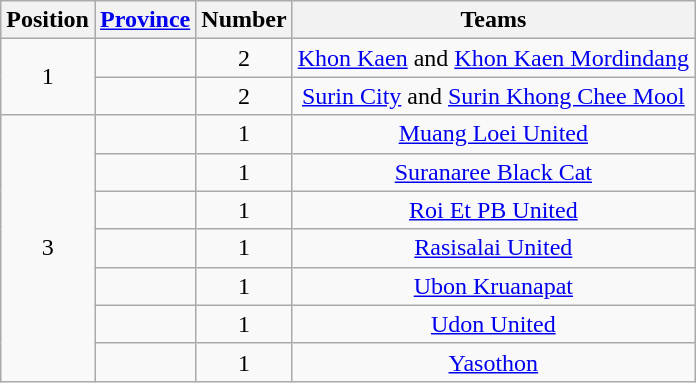<table class="wikitable">
<tr>
<th>Position</th>
<th><a href='#'>Province</a></th>
<th>Number</th>
<th>Teams</th>
</tr>
<tr>
<td align=center rowspan="2">1</td>
<td></td>
<td align=center>2</td>
<td align=center><a href='#'>Khon Kaen</a> and <a href='#'>Khon Kaen Mordindang</a></td>
</tr>
<tr>
<td></td>
<td align=center>2</td>
<td align=center><a href='#'>Surin City</a> and <a href='#'>Surin Khong Chee Mool</a></td>
</tr>
<tr>
<td align=center rowspan="7">3</td>
<td></td>
<td align=center>1</td>
<td align=center><a href='#'>Muang Loei United</a></td>
</tr>
<tr>
<td></td>
<td align=center>1</td>
<td align=center><a href='#'>Suranaree Black Cat</a></td>
</tr>
<tr>
<td></td>
<td align=center>1</td>
<td align=center><a href='#'>Roi Et PB United</a></td>
</tr>
<tr>
<td></td>
<td align=center>1</td>
<td align=center><a href='#'>Rasisalai United</a></td>
</tr>
<tr>
<td></td>
<td align=center>1</td>
<td align=center><a href='#'>Ubon Kruanapat</a></td>
</tr>
<tr>
<td></td>
<td align=center>1</td>
<td align=center><a href='#'>Udon United</a></td>
</tr>
<tr>
<td></td>
<td align=center>1</td>
<td align=center><a href='#'>Yasothon</a></td>
</tr>
</table>
